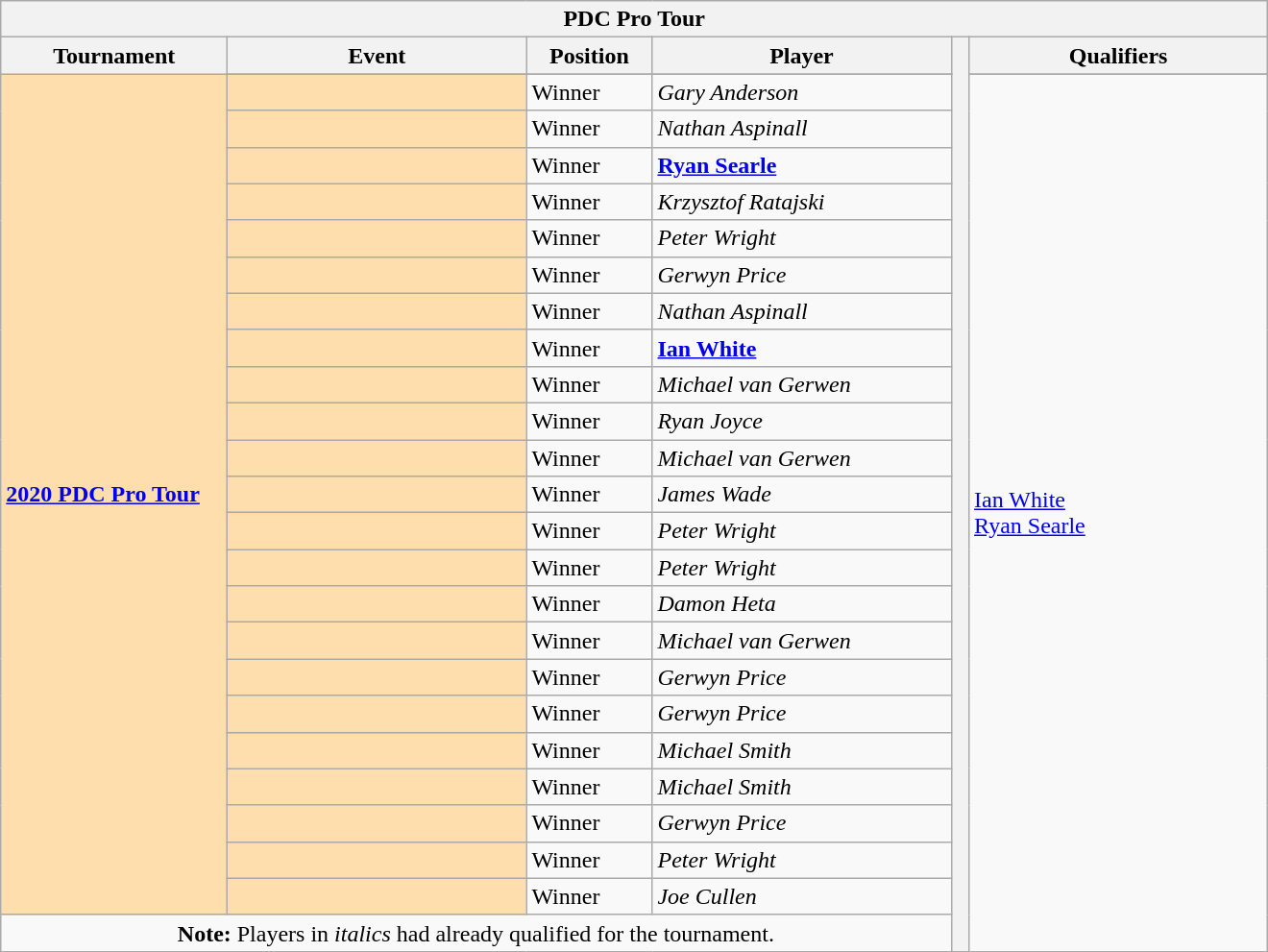<table class="wikitable">
<tr>
<th colspan=6>PDC Pro Tour</th>
</tr>
<tr>
<th width=150>Tournament</th>
<th width=200>Event</th>
<th width=80>Position</th>
<th width=200>Player</th>
<th rowspan=26 width=5></th>
<th width=200>Qualifiers</th>
</tr>
<tr>
<td rowspan=24 style="background:#ffdead;"><strong><a href='#'>2020 PDC Pro Tour</a></strong></td>
</tr>
<tr>
<td style="background:#ffdead;"></td>
<td>Winner</td>
<td> <em>Gary Anderson</em></td>
<td rowspan=24> <a href='#'>Ian White</a><br> <a href='#'>Ryan Searle</a></td>
</tr>
<tr>
<td style="background:#ffdead;"></td>
<td>Winner</td>
<td> <em>Nathan Aspinall</em></td>
</tr>
<tr>
<td style="background:#ffdead;"></td>
<td>Winner</td>
<td> <strong><a href='#'>Ryan Searle</a></strong></td>
</tr>
<tr>
<td style="background:#ffdead;"></td>
<td>Winner</td>
<td> <em>Krzysztof Ratajski</em></td>
</tr>
<tr>
<td style="background:#ffdead;"></td>
<td>Winner</td>
<td> <em>Peter Wright</em></td>
</tr>
<tr>
<td style="background:#ffdead;"></td>
<td>Winner</td>
<td> <em>Gerwyn Price</em></td>
</tr>
<tr>
<td style="background:#ffdead;"></td>
<td>Winner</td>
<td> <em>Nathan Aspinall</em></td>
</tr>
<tr>
<td style="background:#ffdead;"></td>
<td>Winner</td>
<td> <strong><a href='#'>Ian White</a></strong></td>
</tr>
<tr>
<td style="background:#ffdead;"></td>
<td>Winner</td>
<td> <em>Michael van Gerwen</em></td>
</tr>
<tr>
<td style="background:#ffdead;"></td>
<td>Winner</td>
<td> <em>Ryan Joyce</em></td>
</tr>
<tr>
<td style="background:#ffdead;"></td>
<td>Winner</td>
<td> <em>Michael van Gerwen</em></td>
</tr>
<tr>
<td style="background:#ffdead;"></td>
<td>Winner</td>
<td> <em>James Wade</em></td>
</tr>
<tr>
<td style="background:#ffdead;"></td>
<td>Winner</td>
<td> <em>Peter Wright</em></td>
</tr>
<tr>
<td style="background:#ffdead;"></td>
<td>Winner</td>
<td> <em>Peter Wright</em></td>
</tr>
<tr>
<td style="background:#ffdead;"></td>
<td>Winner</td>
<td> <em>Damon Heta</em></td>
</tr>
<tr>
<td style="background:#ffdead;"></td>
<td>Winner</td>
<td> <em>Michael van Gerwen</em></td>
</tr>
<tr>
<td style="background:#ffdead;"></td>
<td>Winner</td>
<td> <em>Gerwyn Price</em></td>
</tr>
<tr>
<td style="background:#ffdead;"></td>
<td>Winner</td>
<td> <em>Gerwyn Price</em></td>
</tr>
<tr>
<td style="background:#ffdead;"></td>
<td>Winner</td>
<td> <em>Michael Smith</em></td>
</tr>
<tr>
<td style="background:#ffdead;"></td>
<td>Winner</td>
<td> <em>Michael Smith</em></td>
</tr>
<tr>
<td style="background:#ffdead;"></td>
<td>Winner</td>
<td> <em>Gerwyn Price</em></td>
</tr>
<tr>
<td style="background:#ffdead;"></td>
<td>Winner</td>
<td> <em>Peter Wright</em></td>
</tr>
<tr>
<td style="background:#ffdead;"></td>
<td>Winner</td>
<td> <em>Joe Cullen</em></td>
</tr>
<tr>
<td colspan=4 align=center><strong>Note:</strong> Players in <em>italics</em> had already qualified for the tournament.</td>
</tr>
</table>
